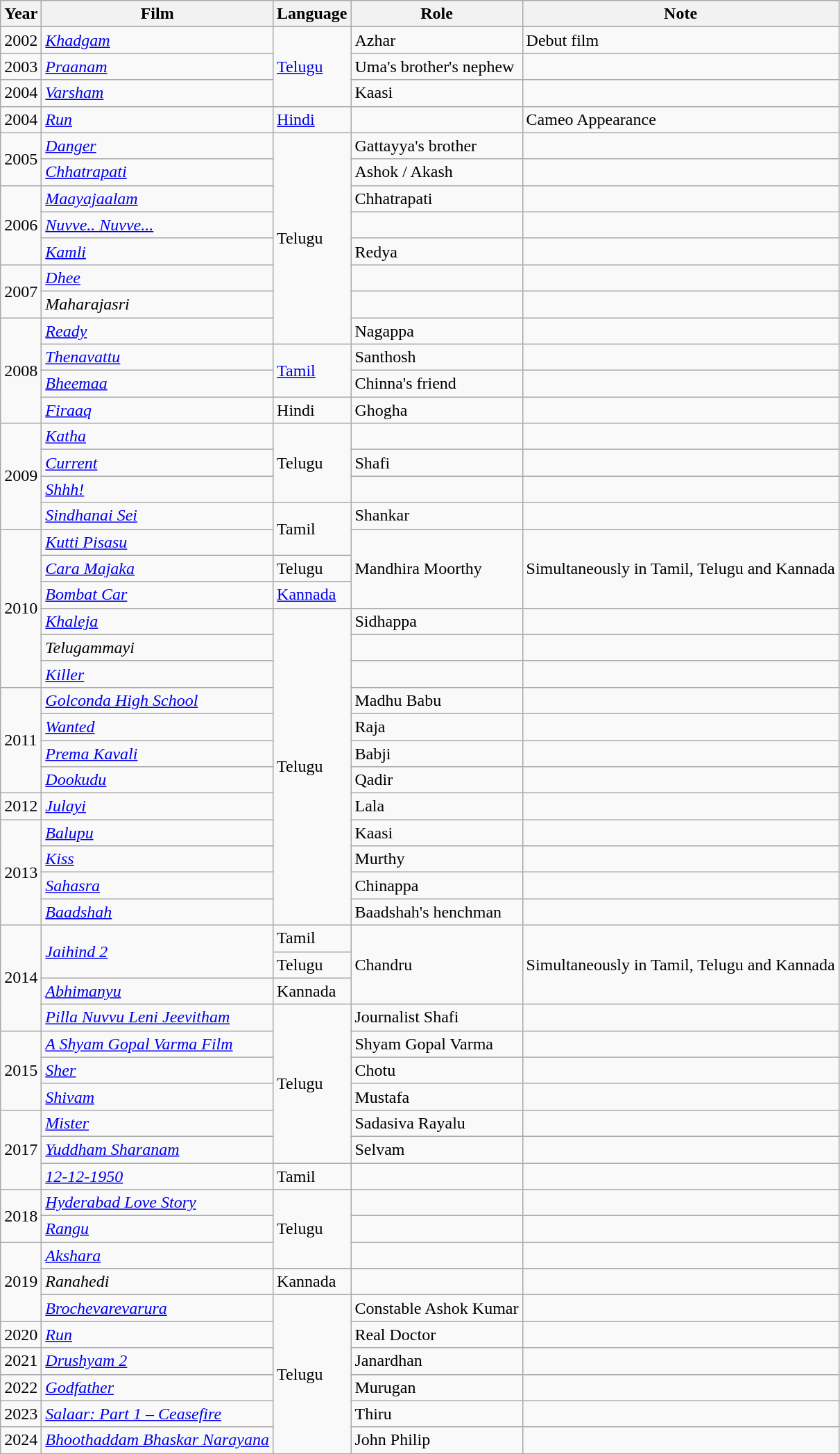<table class="wikitable sortable">
<tr>
<th>Year</th>
<th>Film</th>
<th>Language</th>
<th>Role</th>
<th>Note</th>
</tr>
<tr>
<td>2002</td>
<td><em><a href='#'>Khadgam</a></em></td>
<td rowspan="3"><a href='#'>Telugu</a></td>
<td>Azhar</td>
<td>Debut film</td>
</tr>
<tr>
<td>2003</td>
<td><em><a href='#'>Praanam</a></em></td>
<td>Uma's brother's nephew</td>
<td></td>
</tr>
<tr>
<td>2004</td>
<td><em><a href='#'>Varsham</a></em></td>
<td>Kaasi</td>
<td></td>
</tr>
<tr>
<td>2004</td>
<td><em><a href='#'>Run</a></em></td>
<td><a href='#'>Hindi</a></td>
<td></td>
<td>Cameo Appearance</td>
</tr>
<tr>
<td rowspan="2">2005</td>
<td><em><a href='#'>Danger</a></em></td>
<td rowspan="8">Telugu</td>
<td>Gattayya's brother</td>
<td></td>
</tr>
<tr>
<td><em><a href='#'>Chhatrapati</a></em></td>
<td>Ashok / Akash</td>
<td></td>
</tr>
<tr>
<td rowspan="3">2006</td>
<td><em><a href='#'>Maayajaalam</a></em></td>
<td>Chhatrapati</td>
<td></td>
</tr>
<tr>
<td><em><a href='#'>Nuvve.. Nuvve...</a></em></td>
<td></td>
<td></td>
</tr>
<tr>
<td><em><a href='#'>Kamli</a></em></td>
<td>Redya</td>
<td></td>
</tr>
<tr>
<td rowspan="2">2007</td>
<td><em><a href='#'>Dhee</a></em></td>
<td></td>
<td></td>
</tr>
<tr>
<td><em>Maharajasri</em></td>
<td></td>
<td></td>
</tr>
<tr>
<td rowspan="4">2008</td>
<td><em><a href='#'>Ready</a></em></td>
<td>Nagappa</td>
<td></td>
</tr>
<tr>
<td><em><a href='#'>Thenavattu</a></em></td>
<td rowspan="2"><a href='#'>Tamil</a></td>
<td>Santhosh</td>
<td></td>
</tr>
<tr>
<td><em><a href='#'>Bheemaa</a></em></td>
<td>Chinna's friend</td>
<td></td>
</tr>
<tr>
<td><em><a href='#'>Firaaq</a></em></td>
<td>Hindi</td>
<td>Ghogha</td>
<td></td>
</tr>
<tr>
<td rowspan="4">2009</td>
<td><em><a href='#'>Katha</a></em></td>
<td rowspan="3">Telugu</td>
<td></td>
<td></td>
</tr>
<tr>
<td><em><a href='#'>Current</a></em></td>
<td>Shafi</td>
<td></td>
</tr>
<tr>
<td><em><a href='#'>Shhh!</a></em></td>
<td></td>
<td></td>
</tr>
<tr>
<td><em><a href='#'>Sindhanai Sei</a></em></td>
<td rowspan="2">Tamil</td>
<td>Shankar</td>
<td></td>
</tr>
<tr>
<td rowspan="6">2010</td>
<td><em><a href='#'>Kutti Pisasu</a></em></td>
<td rowspan="3">Mandhira Moorthy</td>
<td rowspan="3">Simultaneously in Tamil, Telugu and Kannada</td>
</tr>
<tr>
<td><em><a href='#'>Cara Majaka</a></em></td>
<td>Telugu</td>
</tr>
<tr>
<td><em><a href='#'>Bombat Car</a></em></td>
<td><a href='#'>Kannada</a></td>
</tr>
<tr>
<td><em><a href='#'>Khaleja</a></em></td>
<td rowspan="12">Telugu</td>
<td>Sidhappa</td>
<td></td>
</tr>
<tr>
<td><em>Telugammayi</em></td>
<td></td>
<td></td>
</tr>
<tr>
<td><em><a href='#'>Killer</a></em></td>
<td></td>
<td></td>
</tr>
<tr>
<td rowspan="4">2011</td>
<td><em><a href='#'>Golconda High School</a></em></td>
<td>Madhu Babu</td>
<td></td>
</tr>
<tr>
<td><em><a href='#'>Wanted</a></em></td>
<td>Raja</td>
<td></td>
</tr>
<tr>
<td><em><a href='#'>Prema Kavali</a></em></td>
<td>Babji</td>
<td></td>
</tr>
<tr>
<td><em><a href='#'>Dookudu</a></em></td>
<td>Qadir</td>
<td></td>
</tr>
<tr>
<td>2012</td>
<td><em><a href='#'>Julayi</a></em></td>
<td>Lala</td>
<td></td>
</tr>
<tr>
<td rowspan="4">2013</td>
<td><em><a href='#'>Balupu</a></em></td>
<td>Kaasi</td>
<td></td>
</tr>
<tr>
<td><em><a href='#'>Kiss</a></em></td>
<td>Murthy</td>
<td></td>
</tr>
<tr>
<td><em><a href='#'>Sahasra</a></em></td>
<td>Chinappa</td>
<td></td>
</tr>
<tr>
<td><em><a href='#'>Baadshah</a></em></td>
<td>Baadshah's henchman</td>
<td></td>
</tr>
<tr>
<td rowspan="4">2014</td>
<td rowspan="2"><em><a href='#'>Jaihind 2</a></em></td>
<td>Tamil</td>
<td rowspan="3">Chandru</td>
<td rowspan="3">Simultaneously in Tamil, Telugu and Kannada</td>
</tr>
<tr>
<td>Telugu</td>
</tr>
<tr>
<td><em><a href='#'>Abhimanyu</a></em></td>
<td>Kannada</td>
</tr>
<tr>
<td><em><a href='#'>Pilla Nuvvu Leni Jeevitham</a></em></td>
<td rowspan="6">Telugu</td>
<td>Journalist Shafi</td>
<td></td>
</tr>
<tr>
<td rowspan="3">2015</td>
<td><em><a href='#'>A Shyam Gopal Varma Film</a></em></td>
<td>Shyam Gopal Varma</td>
<td></td>
</tr>
<tr>
<td><em><a href='#'>Sher</a></em></td>
<td>Chotu</td>
<td></td>
</tr>
<tr>
<td><em><a href='#'>Shivam</a></em></td>
<td>Mustafa</td>
<td></td>
</tr>
<tr>
<td rowspan="3">2017</td>
<td><em><a href='#'>Mister</a></em></td>
<td>Sadasiva Rayalu</td>
<td></td>
</tr>
<tr>
<td><em><a href='#'>Yuddham Sharanam</a></em></td>
<td>Selvam</td>
<td></td>
</tr>
<tr>
<td><em><a href='#'>12-12-1950</a></em></td>
<td>Tamil</td>
<td></td>
<td></td>
</tr>
<tr>
<td rowspan="2">2018</td>
<td><em><a href='#'>Hyderabad Love Story</a></em></td>
<td rowspan="3">Telugu</td>
<td></td>
<td></td>
</tr>
<tr>
<td><em><a href='#'>Rangu</a></em></td>
<td></td>
<td></td>
</tr>
<tr>
<td rowspan="3">2019</td>
<td><em><a href='#'>Akshara</a></em></td>
<td></td>
<td></td>
</tr>
<tr>
<td><em>Ranahedi</em></td>
<td>Kannada</td>
<td></td>
<td></td>
</tr>
<tr>
<td><em><a href='#'>Brochevarevarura</a></em></td>
<td rowspan="6">Telugu</td>
<td>Constable Ashok Kumar</td>
<td></td>
</tr>
<tr>
<td>2020</td>
<td><em><a href='#'>Run</a></em></td>
<td>Real Doctor</td>
<td></td>
</tr>
<tr>
<td>2021</td>
<td><em><a href='#'>Drushyam 2</a></em></td>
<td>Janardhan</td>
<td></td>
</tr>
<tr>
<td>2022</td>
<td><em><a href='#'>Godfather</a></em></td>
<td>Murugan</td>
<td></td>
</tr>
<tr>
<td>2023</td>
<td><em><a href='#'>Salaar: Part 1 – Ceasefire</a></em></td>
<td>Thiru</td>
<td></td>
</tr>
<tr>
<td>2024</td>
<td><em><a href='#'>Bhoothaddam Bhaskar Narayana</a></em></td>
<td>John Philip</td>
<td></td>
</tr>
<tr>
</tr>
</table>
